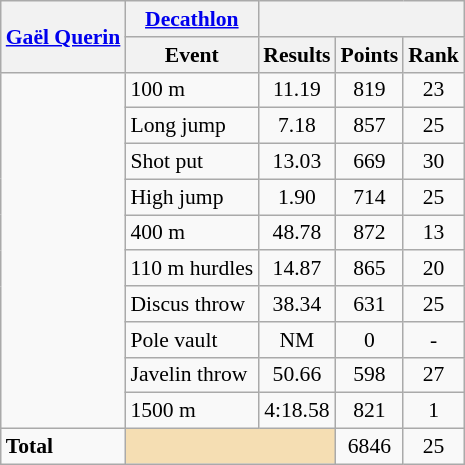<table class=wikitable style="font-size:90%;">
<tr>
<th rowspan="2"><strong><a href='#'>Gaël Querin</a></strong></th>
<th><a href='#'>Decathlon</a></th>
<th colspan="3"></th>
</tr>
<tr>
<th>Event</th>
<th>Results</th>
<th>Points</th>
<th>Rank</th>
</tr>
<tr style="border-top: single;">
<td rowspan="10"></td>
<td>100 m</td>
<td align=center>11.19</td>
<td align=center>819</td>
<td align=center>23</td>
</tr>
<tr>
<td>Long jump</td>
<td align=center>7.18</td>
<td align=center>857</td>
<td align=center>25</td>
</tr>
<tr>
<td>Shot put</td>
<td align=center>13.03</td>
<td align=center>669</td>
<td align=center>30</td>
</tr>
<tr>
<td>High jump</td>
<td align=center>1.90</td>
<td align=center>714</td>
<td align=center>25</td>
</tr>
<tr>
<td>400 m</td>
<td align=center>48.78</td>
<td align=center>872</td>
<td align=center>13</td>
</tr>
<tr>
<td>110 m hurdles</td>
<td align=center>14.87</td>
<td align=center>865</td>
<td align=center>20</td>
</tr>
<tr>
<td>Discus throw</td>
<td align=center>38.34</td>
<td align=center>631</td>
<td align=center>25</td>
</tr>
<tr>
<td>Pole vault</td>
<td align=center>NM</td>
<td align=center>0</td>
<td align=center>-</td>
</tr>
<tr>
<td>Javelin throw</td>
<td align=center>50.66</td>
<td align=center>598</td>
<td align=center>27</td>
</tr>
<tr>
<td>1500 m</td>
<td align=center>4:18.58</td>
<td align=center>821</td>
<td align=center>1</td>
</tr>
<tr style="border-top: single;">
<td><strong>Total</strong></td>
<td colspan="2" style="background:wheat;"></td>
<td align=center>6846</td>
<td align=center>25</td>
</tr>
</table>
